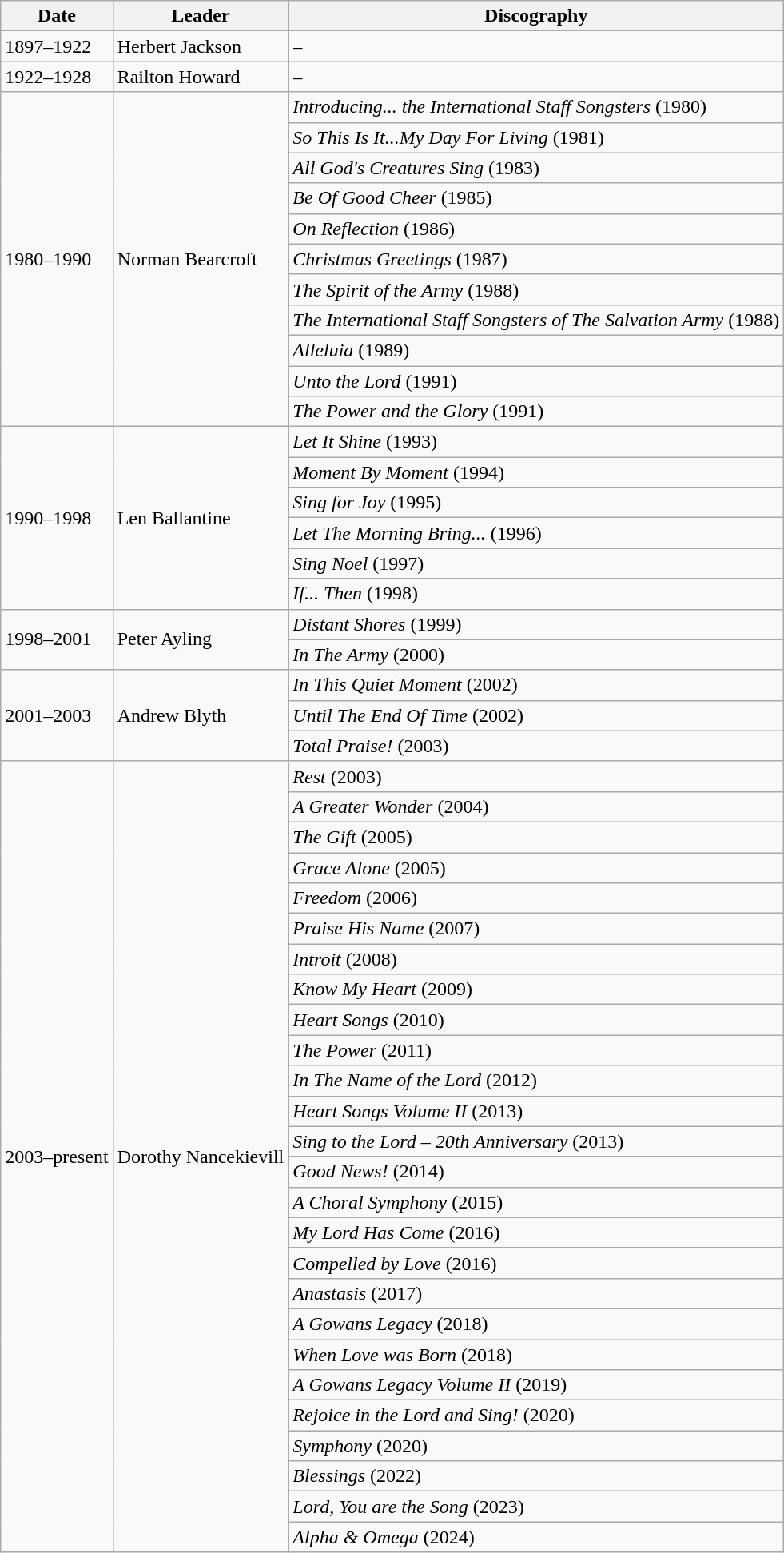<table class="wikitable">
<tr>
<th>Date</th>
<th>Leader</th>
<th>Discography</th>
</tr>
<tr>
<td>1897–1922</td>
<td>Herbert Jackson</td>
<td>–</td>
</tr>
<tr>
<td>1922–1928</td>
<td>Railton Howard</td>
<td>–</td>
</tr>
<tr>
<td rowspan="11">1980–1990</td>
<td rowspan="11">Norman Bearcroft</td>
<td><em>Introducing... the International Staff Songsters</em> (1980)</td>
</tr>
<tr>
<td><em>So This Is It...My Day For Living</em> (1981)</td>
</tr>
<tr>
<td><em>All God's Creatures Sing</em> (1983)</td>
</tr>
<tr>
<td><em>Be Of Good Cheer</em> (1985)</td>
</tr>
<tr>
<td><em>On Reflection</em> (1986)</td>
</tr>
<tr>
<td><em>Christmas Greetings</em> (1987)</td>
</tr>
<tr>
<td><em>The Spirit of the Army</em> (1988)</td>
</tr>
<tr>
<td><em>The International Staff Songsters of The Salvation Army</em> (1988)</td>
</tr>
<tr>
<td><em>Alleluia</em> (1989)</td>
</tr>
<tr>
<td><em>Unto the Lord</em> (1991)</td>
</tr>
<tr>
<td><em>The Power and the Glory</em> (1991)</td>
</tr>
<tr>
<td rowspan="6">1990–1998</td>
<td rowspan="6">Len Ballantine</td>
<td><em>Let It Shine</em> (1993)</td>
</tr>
<tr>
<td><em>Moment By Moment</em> (1994)</td>
</tr>
<tr>
<td><em>Sing for Joy</em> (1995)</td>
</tr>
<tr>
<td><em>Let The Morning Bring...</em> (1996)</td>
</tr>
<tr>
<td><em>Sing Noel</em> (1997)</td>
</tr>
<tr>
<td><em>If... Then</em> (1998)</td>
</tr>
<tr>
<td rowspan="2">1998–2001</td>
<td rowspan="2">Peter Ayling</td>
<td><em>Distant Shores</em> (1999)</td>
</tr>
<tr>
<td><em>In The Army</em> (2000)</td>
</tr>
<tr>
<td rowspan="3">2001–2003</td>
<td rowspan="3">Andrew Blyth</td>
<td><em>In This Quiet Moment</em> (2002)</td>
</tr>
<tr>
<td><em>Until The End Of Time</em> (2002)</td>
</tr>
<tr>
<td><em>Total Praise!</em> (2003)</td>
</tr>
<tr>
<td rowspan="26">2003–present</td>
<td rowspan="26">Dorothy Nancekievill</td>
<td><em>Rest</em> (2003)</td>
</tr>
<tr>
<td><em>A Greater Wonder</em> (2004)</td>
</tr>
<tr>
<td><em>The Gift</em> (2005)</td>
</tr>
<tr>
<td><em>Grace Alone</em> (2005)</td>
</tr>
<tr>
<td><em>Freedom</em> (2006)</td>
</tr>
<tr>
<td><em>Praise His Name</em> (2007)</td>
</tr>
<tr>
<td><em>Introit</em> (2008)</td>
</tr>
<tr>
<td><em>Know My Heart</em> (2009)</td>
</tr>
<tr>
<td><em>Heart Songs</em> (2010)</td>
</tr>
<tr>
<td><em>The Power</em> (2011)</td>
</tr>
<tr>
<td><em>In The Name of the Lord</em> (2012)</td>
</tr>
<tr>
<td><em>Heart Songs Volume II</em> (2013)</td>
</tr>
<tr>
<td><em>Sing to the Lord – 20th Anniversary</em> (2013)</td>
</tr>
<tr>
<td><em>Good News!</em> (2014)</td>
</tr>
<tr>
<td><em>A Choral Symphony</em> (2015)</td>
</tr>
<tr>
<td><em>My Lord Has Come</em> (2016)</td>
</tr>
<tr>
<td><em>Compelled by Love</em> (2016)</td>
</tr>
<tr>
<td><em>Anastasis</em> (2017)</td>
</tr>
<tr>
<td><em>A Gowans Legacy</em> (2018)</td>
</tr>
<tr>
<td><em>When Love was Born</em> (2018)</td>
</tr>
<tr>
<td><em>A Gowans Legacy Volume</em> <em>II</em> (2019)</td>
</tr>
<tr>
<td><em>Rejoice in the Lord and Sing!</em> (2020)</td>
</tr>
<tr>
<td><em>Symphony</em> (2020)</td>
</tr>
<tr>
<td><em>Blessings</em> (2022)</td>
</tr>
<tr>
<td><em>Lord, You are the Song</em> (2023)</td>
</tr>
<tr>
<td><em>Alpha & Omega</em> (2024)</td>
</tr>
</table>
